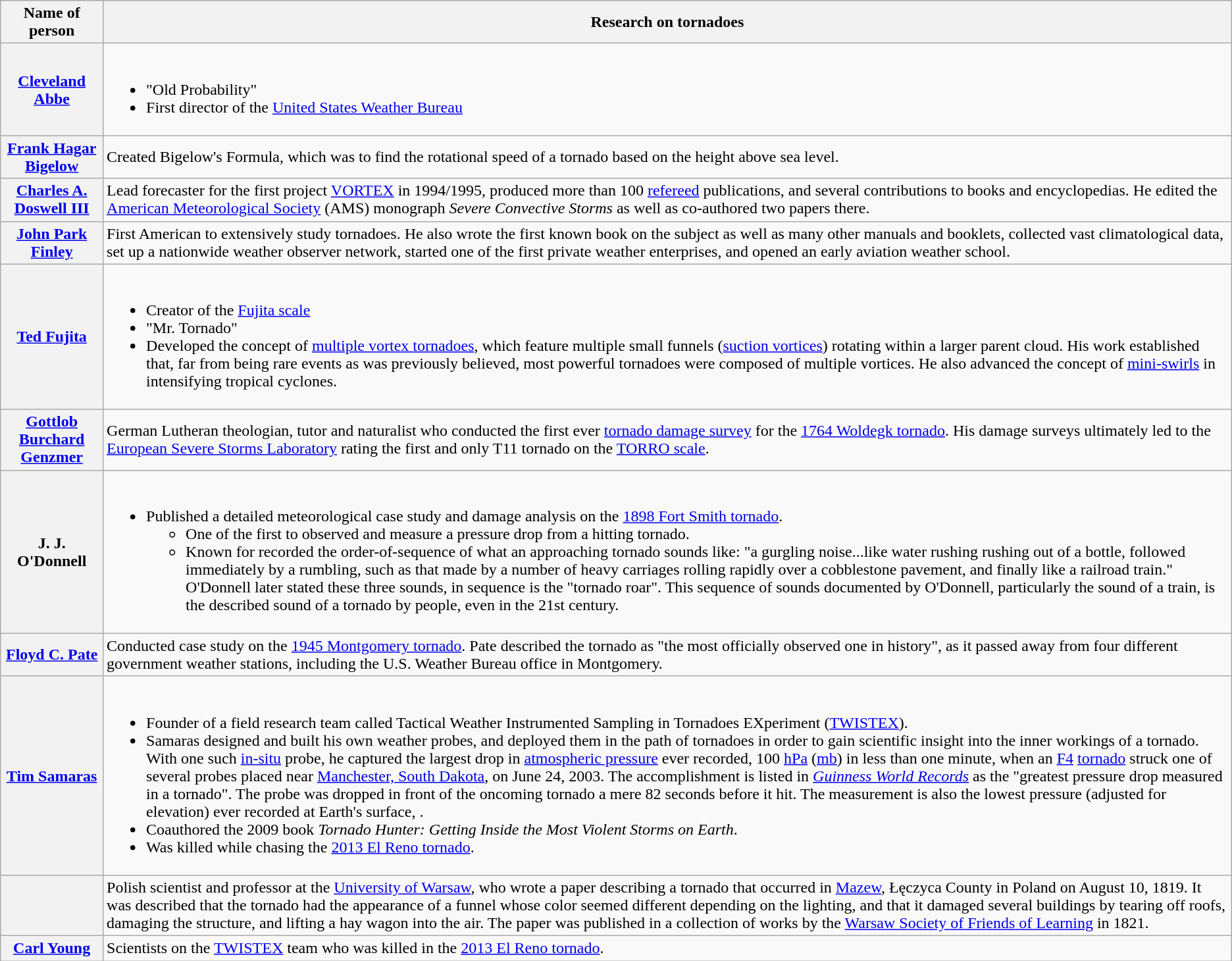<table class="wikitable">
<tr>
<th scope="col">Name of person</th>
<th scope="col">Research on tornadoes</th>
</tr>
<tr>
<th><a href='#'>Cleveland Abbe</a></th>
<td><br><ul><li>"Old Probability"</li><li>First director of the <a href='#'>United States Weather Bureau</a></li></ul></td>
</tr>
<tr>
<th><a href='#'>Frank Hagar Bigelow</a></th>
<td>Created Bigelow's Formula, which was to find the rotational speed of a tornado based on the height above sea level.</td>
</tr>
<tr>
<th><a href='#'>Charles A. Doswell III</a></th>
<td>Lead forecaster for the first project <a href='#'>VORTEX</a> in 1994/1995, produced more than 100 <a href='#'>refereed</a> publications, and several contributions to books and encyclopedias. He edited the <a href='#'>American Meteorological Society</a> (AMS) monograph <em>Severe Convective Storms</em> as well as co-authored two papers there.</td>
</tr>
<tr>
<th><a href='#'>John Park Finley</a></th>
<td>First American to extensively study tornadoes. He also wrote the first known book on the subject as well as many other manuals and booklets, collected vast climatological data, set up a nationwide weather observer network, started one of the first private weather enterprises, and opened an early aviation weather school.</td>
</tr>
<tr>
<th><a href='#'>Ted Fujita</a></th>
<td><br><ul><li>Creator of the <a href='#'>Fujita scale</a></li><li>"Mr. Tornado"</li><li>Developed the concept of <a href='#'>multiple vortex tornadoes</a>, which feature multiple small funnels (<a href='#'>suction vortices</a>) rotating within a larger parent cloud. His work established that, far from being rare events as was previously believed, most powerful tornadoes were composed of multiple vortices. He also advanced the concept of <a href='#'>mini-swirls</a> in intensifying tropical cyclones.<ref"></ref></li></ul></td>
</tr>
<tr>
<th><a href='#'>Gottlob Burchard Genzmer</a></th>
<td>German Lutheran theologian, tutor and naturalist who conducted the first ever <a href='#'>tornado damage survey</a> for the <a href='#'>1764 Woldegk tornado</a>. His damage surveys ultimately led to the <a href='#'>European Severe Storms Laboratory</a> rating the first and only T11 tornado on the <a href='#'>TORRO scale</a>.</td>
</tr>
<tr>
<th>J. J. O'Donnell</th>
<td><br><ul><li>Published a detailed meteorological case study and damage analysis on the <a href='#'>1898 Fort Smith tornado</a>.<ul><li>One of the first to observed and measure a pressure drop from a hitting tornado.</li><li>Known for recorded the order-of-sequence of what an approaching tornado sounds like: "a gurgling noise...like water rushing rushing out of a bottle, followed immediately by a rumbling, such as that made by a number of heavy carriages rolling rapidly over a cobblestone pavement, and finally like a railroad train." O'Donnell later stated these three sounds, in sequence is the "tornado roar". This sequence of sounds documented by O'Donnell, particularly the sound of a train, is the described sound of a tornado by people, even in the 21st century.</li></ul></li></ul></td>
</tr>
<tr>
<th><a href='#'>Floyd C. Pate</a></th>
<td>Conducted case study on the <a href='#'>1945 Montgomery tornado</a>. Pate described the tornado as "the most officially observed one in history", as it passed  away from four different government weather stations, including the U.S. Weather Bureau office in Montgomery.</td>
</tr>
<tr>
<th><a href='#'>Tim Samaras</a></th>
<td><br><ul><li>Founder of a field research team called Tactical Weather Instrumented Sampling in Tornadoes EXperiment (<a href='#'>TWISTEX</a>).</li><li>Samaras designed and built his own weather probes, and deployed them in the path of tornadoes in order to gain scientific insight into the inner workings of a tornado. With one such <a href='#'>in-situ</a> probe, he captured the largest drop in <a href='#'>atmospheric pressure</a> ever recorded, 100 <a href='#'>hPa</a> (<a href='#'>mb</a>) in less than one minute, when an <a href='#'>F4</a> <a href='#'>tornado</a> struck one of several probes placed near <a href='#'>Manchester, South Dakota</a>, on June 24, 2003. The accomplishment is listed in <em><a href='#'>Guinness World Records</a></em> as the "greatest pressure drop measured in a tornado". The probe was dropped in front of the oncoming tornado a mere 82 seconds before it hit. The measurement is also the lowest pressure (adjusted for elevation) ever recorded at Earth's surface, .</li><li>Coauthored the 2009 book <em>Tornado Hunter: Getting Inside the Most Violent Storms on Earth</em>.</li><li>Was killed while chasing the <a href='#'>2013 El Reno tornado</a>.</li></ul></td>
</tr>
<tr>
<th></th>
<td>Polish scientist and professor at the <a href='#'>University of Warsaw</a>, who wrote a paper describing a tornado that occurred in <a href='#'>Mazew</a>, Łęczyca County in Poland on August 10, 1819. It was described that the tornado had the appearance of a funnel whose color seemed different depending on the lighting, and that it damaged several buildings by tearing off roofs, damaging the structure, and lifting a hay wagon into the air. The paper was published in a collection of works by the <a href='#'>Warsaw Society of Friends of Learning</a> in 1821.</td>
</tr>
<tr>
<th><a href='#'>Carl Young</a></th>
<td>Scientists on the <a href='#'>TWISTEX</a> team who was killed in the <a href='#'>2013 El Reno tornado</a>.</td>
</tr>
</table>
